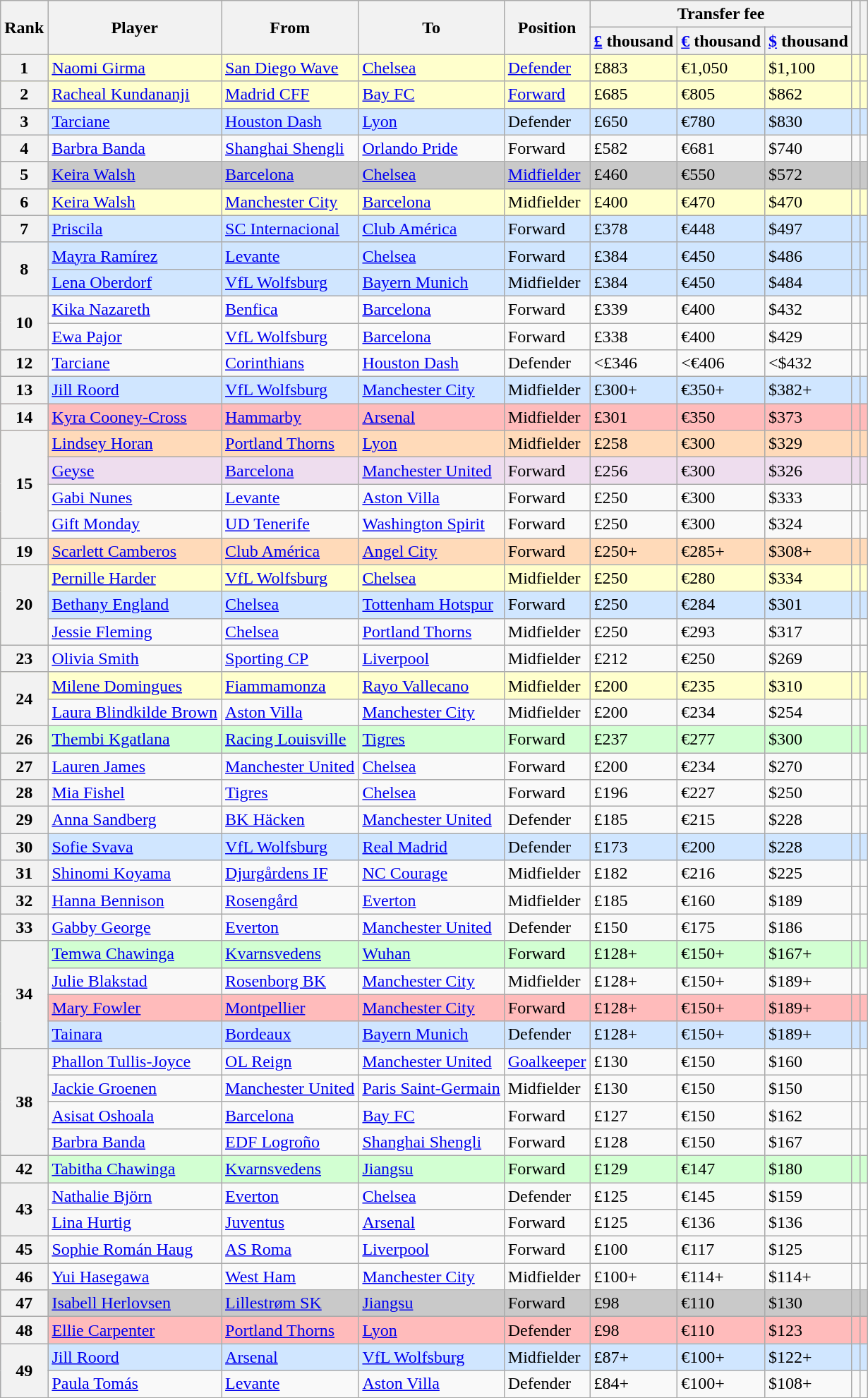<table class="wikitable sortable">
<tr>
<th rowspan="2">Rank</th>
<th rowspan="2">Player</th>
<th rowspan="2">From</th>
<th rowspan="2">To</th>
<th rowspan="2">Position</th>
<th colspan="3">Transfer fee</th>
<th rowspan="2"></th>
<th rowspan="2"></th>
</tr>
<tr>
<th><a href='#'>£</a> thousand</th>
<th><a href='#'>€</a> thousand</th>
<th><a href='#'>$</a> thousand</th>
</tr>
<tr style="background:#ffc;">
<th scope=row>1</th>
<td> <a href='#'>Naomi Girma</a></td>
<td> <a href='#'>San Diego Wave</a></td>
<td> <a href='#'>Chelsea</a></td>
<td><a href='#'>Defender</a></td>
<td>£883</td>
<td>€1,050</td>
<td>$1,100</td>
<td></td>
<td></td>
</tr>
<tr style="background:#ffc;">
<th scope=row>2</th>
<td> <a href='#'>Racheal Kundananji</a> <a href='#'></a></td>
<td> <a href='#'>Madrid CFF</a></td>
<td> <a href='#'>Bay FC</a></td>
<td><a href='#'>Forward</a></td>
<td>£685</td>
<td>€805</td>
<td>$862</td>
<td></td>
<td></td>
</tr>
<tr style="background:#D0E6FF;">
<th scope="row">3</th>
<td> <a href='#'>Tarciane</a></td>
<td> <a href='#'>Houston Dash</a></td>
<td> <a href='#'>Lyon</a></td>
<td>Defender</td>
<td>£650</td>
<td>€780</td>
<td>$830</td>
<td></td>
<td></td>
</tr>
<tr>
<th scope="row">4</th>
<td> <a href='#'>Barbra Banda</a> <a href='#'></a></td>
<td> <a href='#'>Shanghai Shengli</a></td>
<td> <a href='#'>Orlando Pride</a></td>
<td>Forward</td>
<td>£582</td>
<td>€681</td>
<td>$740</td>
<td></td>
<td></td>
</tr>
<tr style="background:#C9C9C9;">
<th scope="row">5</th>
<td> <a href='#'>Keira Walsh</a></td>
<td> <a href='#'>Barcelona</a></td>
<td> <a href='#'>Chelsea</a></td>
<td><a href='#'>Midfielder</a></td>
<td>£460</td>
<td>€550</td>
<td>$572</td>
<td></td>
<td></td>
</tr>
<tr style="background:#ffc;">
<th scope="row">6</th>
<td> <a href='#'>Keira Walsh</a></td>
<td> <a href='#'>Manchester City</a></td>
<td> <a href='#'>Barcelona</a></td>
<td>Midfielder</td>
<td>£400</td>
<td>€470</td>
<td>$470</td>
<td></td>
<td></td>
</tr>
<tr style="background:#D0E6FF;">
<th scope="row">7</th>
<td> <a href='#'>Priscila</a></td>
<td> <a href='#'>SC Internacional</a></td>
<td> <a href='#'>Club América</a></td>
<td>Forward</td>
<td>£378</td>
<td>€448</td>
<td>$497</td>
<td></td>
<td></td>
</tr>
<tr style="background:#D0E6FF;">
<th rowspan="2" scope="row">8</th>
<td> <a href='#'>Mayra Ramírez</a></td>
<td> <a href='#'>Levante</a></td>
<td> <a href='#'>Chelsea</a></td>
<td>Forward</td>
<td>£384</td>
<td>€450</td>
<td>$486</td>
<td></td>
<td></td>
</tr>
<tr style="background:#D0E6FF;">
<td> <a href='#'>Lena Oberdorf</a></td>
<td> <a href='#'>VfL Wolfsburg</a></td>
<td> <a href='#'>Bayern Munich</a></td>
<td>Midfielder</td>
<td>£384</td>
<td>€450</td>
<td>$484</td>
<td></td>
<td></td>
</tr>
<tr>
<th rowspan="2">10</th>
<td> <a href='#'>Kika Nazareth</a></td>
<td> <a href='#'>Benfica</a></td>
<td> <a href='#'>Barcelona</a></td>
<td>Forward</td>
<td>£339</td>
<td>€400</td>
<td>$432</td>
<td></td>
<td></td>
</tr>
<tr>
<td> <a href='#'>Ewa Pajor</a></td>
<td> <a href='#'>VfL Wolfsburg</a></td>
<td> <a href='#'>Barcelona</a></td>
<td>Forward</td>
<td>£338</td>
<td>€400</td>
<td>$429</td>
<td></td>
<td></td>
</tr>
<tr>
<th scope="row">12</th>
<td> <a href='#'>Tarciane</a> <a href='#'></a></td>
<td> <a href='#'>Corinthians</a></td>
<td> <a href='#'>Houston Dash</a></td>
<td>Defender</td>
<td><£346</td>
<td><€406</td>
<td><$432</td>
<td></td>
<td></td>
</tr>
<tr style="background:#D0E6FF;">
<th scope="row">13</th>
<td> <a href='#'>Jill Roord</a></td>
<td> <a href='#'>VfL Wolfsburg</a></td>
<td> <a href='#'>Manchester City</a></td>
<td>Midfielder</td>
<td>£300+</td>
<td>€350+</td>
<td>$382+</td>
<td></td>
<td></td>
</tr>
<tr style="background:#fbb;">
<th scope="row">14</th>
<td> <a href='#'>Kyra Cooney-Cross</a></td>
<td> <a href='#'>Hammarby</a></td>
<td> <a href='#'>Arsenal</a></td>
<td>Midfielder</td>
<td>£301</td>
<td>€350</td>
<td>$373</td>
<td></td>
<td></td>
</tr>
<tr style="background:#FFDAB9;">
<th rowspan="4" scope="row">15</th>
<td> <a href='#'>Lindsey Horan</a></td>
<td> <a href='#'>Portland Thorns</a></td>
<td> <a href='#'>Lyon</a></td>
<td>Midfielder</td>
<td>£258</td>
<td>€300</td>
<td>$329</td>
<td></td>
<td></td>
</tr>
<tr style="background:#ede;">
<td> <a href='#'>Geyse</a></td>
<td> <a href='#'>Barcelona</a></td>
<td> <a href='#'>Manchester United</a></td>
<td>Forward</td>
<td>£256</td>
<td>€300</td>
<td>$326</td>
<td></td>
<td></td>
</tr>
<tr>
<td> <a href='#'>Gabi Nunes</a></td>
<td> <a href='#'>Levante</a></td>
<td> <a href='#'>Aston Villa</a></td>
<td>Forward</td>
<td>£250</td>
<td>€300</td>
<td>$333</td>
<td></td>
<td></td>
</tr>
<tr>
<td> <a href='#'>Gift Monday</a> <a href='#'></a></td>
<td> <a href='#'>UD Tenerife</a></td>
<td> <a href='#'>Washington Spirit</a></td>
<td>Forward</td>
<td>£250</td>
<td>€300</td>
<td>$324</td>
<td></td>
<td></td>
</tr>
<tr style="background:#FFDAB9;">
<th scope="row">19</th>
<td> <a href='#'>Scarlett Camberos</a> <a href='#'></a></td>
<td> <a href='#'>Club América</a></td>
<td> <a href='#'>Angel City</a></td>
<td>Forward</td>
<td>£250+</td>
<td>€285+</td>
<td>$308+</td>
<td></td>
<td></td>
</tr>
<tr style="background:#ffc;">
<th rowspan="3" scope="row">20</th>
<td> <a href='#'>Pernille Harder</a></td>
<td> <a href='#'>VfL Wolfsburg</a></td>
<td> <a href='#'>Chelsea</a></td>
<td>Midfielder</td>
<td>£250</td>
<td>€280</td>
<td>$334</td>
<td></td>
<td></td>
</tr>
<tr style="background:#D0E6FF;">
<td> <a href='#'>Bethany England</a></td>
<td> <a href='#'>Chelsea</a></td>
<td> <a href='#'>Tottenham Hotspur</a></td>
<td>Forward</td>
<td>£250</td>
<td>€284</td>
<td>$301</td>
<td></td>
<td></td>
</tr>
<tr>
<td> <a href='#'>Jessie Fleming</a> <a href='#'></a></td>
<td> <a href='#'>Chelsea</a></td>
<td> <a href='#'>Portland Thorns</a></td>
<td>Midfielder</td>
<td>£250</td>
<td>€293</td>
<td>$317</td>
<td></td>
<td></td>
</tr>
<tr>
<th scope="row">23</th>
<td> <a href='#'>Olivia Smith</a></td>
<td> <a href='#'>Sporting CP</a></td>
<td> <a href='#'>Liverpool</a></td>
<td>Midfielder</td>
<td>£212</td>
<td>€250</td>
<td>$269</td>
<td></td>
<td></td>
</tr>
<tr style="background:#ffc;">
<th rowspan="2" scope="row">24</th>
<td> <a href='#'>Milene Domingues</a></td>
<td> <a href='#'>Fiammamonza</a></td>
<td> <a href='#'>Rayo Vallecano</a></td>
<td>Midfielder</td>
<td>£200</td>
<td>€235</td>
<td>$310</td>
<td></td>
<td></td>
</tr>
<tr>
<td> <a href='#'>Laura Blindkilde Brown</a></td>
<td> <a href='#'>Aston Villa</a></td>
<td> <a href='#'>Manchester City</a></td>
<td>Midfielder</td>
<td>£200</td>
<td>€234</td>
<td>$254</td>
<td></td>
<td></td>
</tr>
<tr style="background:#D2FFD2;">
<th scope="row">26</th>
<td> <a href='#'>Thembi Kgatlana</a></td>
<td> <a href='#'>Racing Louisville</a></td>
<td> <a href='#'>Tigres</a></td>
<td>Forward</td>
<td>£237</td>
<td>€277</td>
<td>$300</td>
<td></td>
<td></td>
</tr>
<tr>
<th scope="row">27</th>
<td> <a href='#'>Lauren James</a></td>
<td> <a href='#'>Manchester United</a></td>
<td> <a href='#'>Chelsea</a></td>
<td>Forward</td>
<td>£200</td>
<td>€234</td>
<td>$270</td>
<td></td>
<td></td>
</tr>
<tr>
<th scope="row">28</th>
<td> <a href='#'>Mia Fishel</a></td>
<td> <a href='#'>Tigres</a></td>
<td> <a href='#'>Chelsea</a></td>
<td>Forward</td>
<td>£196</td>
<td>€227</td>
<td>$250</td>
<td></td>
<td></td>
</tr>
<tr>
<th scope="row">29</th>
<td> <a href='#'>Anna Sandberg</a></td>
<td> <a href='#'>BK Häcken</a></td>
<td> <a href='#'>Manchester United</a></td>
<td>Defender</td>
<td>£185</td>
<td>€215</td>
<td>$228</td>
<td></td>
<td></td>
</tr>
<tr style="background:#D0E6FF;">
<th scope="row">30</th>
<td> <a href='#'>Sofie Svava</a></td>
<td> <a href='#'>VfL Wolfsburg</a></td>
<td> <a href='#'>Real Madrid</a></td>
<td>Defender</td>
<td>£173</td>
<td>€200</td>
<td>$228</td>
<td></td>
<td></td>
</tr>
<tr>
<th scope="row">31</th>
<td> <a href='#'>Shinomi Koyama</a> <a href='#'></a></td>
<td> <a href='#'>Djurgårdens IF</a></td>
<td> <a href='#'>NC Courage</a></td>
<td>Midfielder</td>
<td>£182</td>
<td>€216</td>
<td>$225</td>
<td></td>
<td></td>
</tr>
<tr>
<th scope="row">32</th>
<td> <a href='#'>Hanna Bennison</a></td>
<td> <a href='#'>Rosengård</a></td>
<td> <a href='#'>Everton</a></td>
<td>Midfielder</td>
<td>£185</td>
<td>€160</td>
<td>$189</td>
<td></td>
<td></td>
</tr>
<tr>
<th scope="row">33</th>
<td> <a href='#'>Gabby George</a></td>
<td> <a href='#'>Everton</a></td>
<td> <a href='#'>Manchester United</a></td>
<td>Defender</td>
<td>£150</td>
<td>€175</td>
<td>$186</td>
<td></td>
<td></td>
</tr>
<tr style="background:#D2FFD2;">
<th rowspan="4" scope="row">34</th>
<td> <a href='#'>Temwa Chawinga</a></td>
<td> <a href='#'>Kvarnsvedens</a></td>
<td> <a href='#'>Wuhan</a></td>
<td>Forward</td>
<td>£128+</td>
<td>€150+</td>
<td>$167+</td>
<td></td>
<td></td>
</tr>
<tr>
<td> <a href='#'>Julie Blakstad</a></td>
<td> <a href='#'>Rosenborg BK</a></td>
<td> <a href='#'>Manchester City</a></td>
<td>Midfielder</td>
<td>£128+</td>
<td>€150+</td>
<td>$189+</td>
<td></td>
<td></td>
</tr>
<tr style="background:#fbb;">
<td> <a href='#'>Mary Fowler</a></td>
<td> <a href='#'>Montpellier</a></td>
<td> <a href='#'>Manchester City</a></td>
<td>Forward</td>
<td>£128+</td>
<td>€150+</td>
<td>$189+</td>
<td></td>
<td></td>
</tr>
<tr style="background:#D0E6FF;">
<td> <a href='#'>Tainara</a></td>
<td> <a href='#'>Bordeaux</a></td>
<td> <a href='#'>Bayern Munich</a></td>
<td>Defender</td>
<td>£128+</td>
<td>€150+</td>
<td>$189+</td>
<td></td>
<td></td>
</tr>
<tr>
<th rowspan="4">38</th>
<td> <a href='#'>Phallon Tullis-Joyce</a></td>
<td> <a href='#'>OL Reign</a></td>
<td> <a href='#'>Manchester United</a></td>
<td><a href='#'>Goalkeeper</a></td>
<td>£130</td>
<td>€150</td>
<td>$160</td>
<td></td>
<td></td>
</tr>
<tr>
<td> <a href='#'>Jackie Groenen</a></td>
<td> <a href='#'>Manchester United</a></td>
<td> <a href='#'>Paris Saint-Germain</a></td>
<td>Midfielder</td>
<td>£130</td>
<td>€150</td>
<td>$150</td>
<td></td>
<td></td>
</tr>
<tr>
<td> <a href='#'>Asisat Oshoala</a> <a href='#'></a></td>
<td> <a href='#'>Barcelona</a></td>
<td> <a href='#'>Bay FC</a></td>
<td>Forward</td>
<td>£127</td>
<td>€150</td>
<td>$162</td>
<td></td>
<td></td>
</tr>
<tr>
<td> <a href='#'>Barbra Banda</a></td>
<td> <a href='#'>EDF Logroño</a></td>
<td> <a href='#'>Shanghai Shengli</a></td>
<td>Forward</td>
<td>£128</td>
<td>€150</td>
<td>$167</td>
<td></td>
<td></td>
</tr>
<tr style="background:#D2FFD2;">
<th scope="row">42</th>
<td> <a href='#'>Tabitha Chawinga</a></td>
<td> <a href='#'>Kvarnsvedens</a></td>
<td> <a href='#'>Jiangsu</a></td>
<td>Forward</td>
<td>£129</td>
<td>€147</td>
<td>$180</td>
<td></td>
<td></td>
</tr>
<tr>
<th rowspan="2" scope="row">43</th>
<td> <a href='#'>Nathalie Björn</a></td>
<td> <a href='#'>Everton</a></td>
<td> <a href='#'>Chelsea</a></td>
<td>Defender</td>
<td>£125</td>
<td>€145</td>
<td>$159</td>
<td></td>
<td></td>
</tr>
<tr>
<td> <a href='#'>Lina Hurtig</a></td>
<td> <a href='#'>Juventus</a></td>
<td> <a href='#'>Arsenal</a></td>
<td>Forward</td>
<td>£125</td>
<td>€136</td>
<td>$136</td>
<td></td>
<td></td>
</tr>
<tr>
<th scope="row">45</th>
<td> <a href='#'>Sophie Román Haug</a></td>
<td> <a href='#'>AS Roma</a></td>
<td> <a href='#'>Liverpool</a></td>
<td>Forward</td>
<td>£100</td>
<td>€117</td>
<td>$125</td>
<td></td>
<td></td>
</tr>
<tr>
<th scope="row">46</th>
<td> <a href='#'>Yui Hasegawa</a></td>
<td> <a href='#'>West Ham</a></td>
<td> <a href='#'>Manchester City</a></td>
<td>Midfielder</td>
<td>£100+</td>
<td>€114+</td>
<td>$114+</td>
<td></td>
<td></td>
</tr>
<tr style="background:#C9C9C9;">
<th scope="row">47</th>
<td> <a href='#'>Isabell Herlovsen</a></td>
<td> <a href='#'>Lillestrøm SK</a></td>
<td> <a href='#'>Jiangsu</a></td>
<td>Forward</td>
<td>£98</td>
<td>€110</td>
<td>$130</td>
<td></td>
<td></td>
</tr>
<tr style="background:#fbb;">
<th scope="row">48</th>
<td> <a href='#'>Ellie Carpenter</a></td>
<td> <a href='#'>Portland Thorns</a></td>
<td> <a href='#'>Lyon</a></td>
<td>Defender</td>
<td>£98</td>
<td>€110</td>
<td>$123</td>
<td></td>
<td></td>
</tr>
<tr style="background:#D0E6FF;">
<th rowspan="2" scope="row">49</th>
<td> <a href='#'>Jill Roord</a></td>
<td> <a href='#'>Arsenal</a></td>
<td> <a href='#'>VfL Wolfsburg</a></td>
<td>Midfielder</td>
<td>£87+</td>
<td>€100+</td>
<td>$122+</td>
<td></td>
<td></td>
</tr>
<tr>
<td> <a href='#'>Paula Tomás</a></td>
<td> <a href='#'>Levante</a></td>
<td> <a href='#'>Aston Villa</a></td>
<td>Defender</td>
<td>£84+</td>
<td>€100+</td>
<td>$108+</td>
<td></td>
<td></td>
</tr>
</table>
